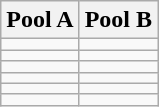<table class="wikitable" style="white-space:nowrap;">
<tr>
<th width=50%>Pool A</th>
<th width=50%>Pool B</th>
</tr>
<tr>
<td></td>
<td></td>
</tr>
<tr>
<td></td>
<td></td>
</tr>
<tr>
<td></td>
<td></td>
</tr>
<tr>
<td></td>
<td></td>
</tr>
<tr>
<td></td>
<td></td>
</tr>
<tr>
<td></td>
<td></td>
</tr>
</table>
